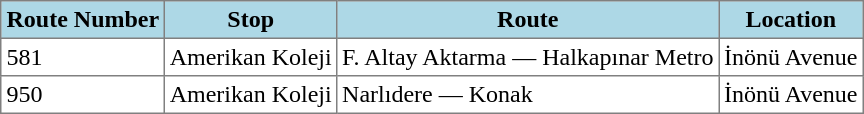<table class="toccolours" border="1" cellpadding="3" style="border-collapse:collapse; margin: 1em auto;">
<tr style="background:lightblue;">
<th>Route Number</th>
<th>Stop</th>
<th>Route</th>
<th>Location</th>
</tr>
<tr>
<td>581</td>
<td>Amerikan Koleji</td>
<td>F. Altay Aktarma — Halkapınar Metro</td>
<td>İnönü Avenue</td>
</tr>
<tr>
<td>950</td>
<td>Amerikan Koleji</td>
<td>Narlıdere — Konak</td>
<td>İnönü Avenue</td>
</tr>
</table>
